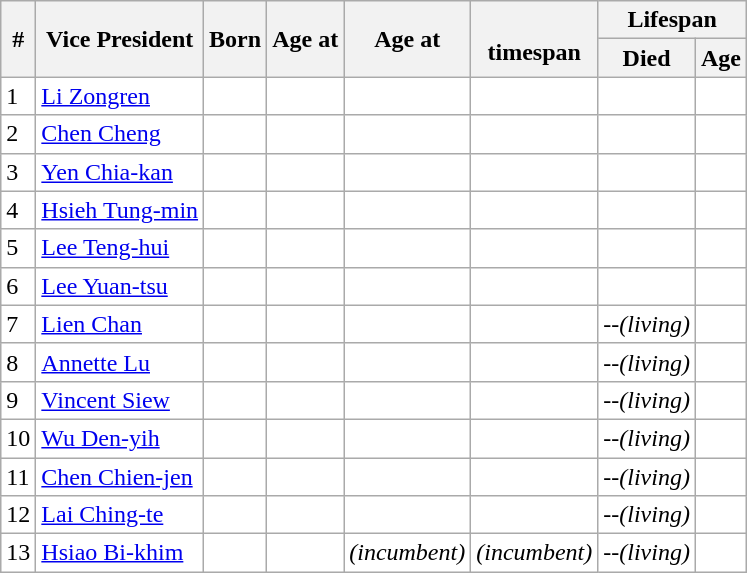<table class="sortable wikitable">
<tr>
<th rowspan=2><abbr>#</abbr></th>
<th rowspan=2>Vice President</th>
<th rowspan=2>Born</th>
<th rowspan=2>Age at<br></th>
<th rowspan=2>Age at<br></th>
<th rowspan=2><br>timespan</th>
<th colspan=2>Lifespan</th>
</tr>
<tr>
<th>Died</th>
<th>Age</th>
</tr>
<tr style="text-align: left; background:#FFFFFF">
<td>1</td>
<td data-sort-value="Li Zongren"><a href='#'>Li Zongren</a></td>
<td></td>
<td><br></td>
<td><br></td>
<td></td>
<td></td>
<td></td>
</tr>
<tr style="text-align: left; background:#FFFFFF">
<td>2</td>
<td data-sort-value="Chen Cheng"><a href='#'>Chen Cheng</a></td>
<td></td>
<td><br></td>
<td><br></td>
<td></td>
<td></td>
<td></td>
</tr>
<tr style="text-align: left; background:#FFFFFF">
<td>3</td>
<td data-sort-value="Yen"><a href='#'>Yen Chia-kan</a></td>
<td></td>
<td><br></td>
<td><br></td>
<td></td>
<td></td>
<td></td>
</tr>
<tr style="text-align: left; background:#FFFFFF">
<td>4</td>
<td data-sort-value="Hsieh"><a href='#'>Hsieh Tung-min</a></td>
<td></td>
<td><br></td>
<td><br></td>
<td></td>
<td></td>
<td></td>
</tr>
<tr style="text-align: left; background:#FFFFFF">
<td>5</td>
<td data-sort-value="Lee Teng-hui"><a href='#'>Lee Teng-hui</a></td>
<td></td>
<td><br></td>
<td><br></td>
<td></td>
<td></td>
<td></td>
</tr>
<tr style="text-align: left; background:#FFFFFF">
<td>6</td>
<td data-sort-value="Lee Yuan-tsu"><a href='#'>Lee Yuan-tsu</a></td>
<td></td>
<td><br></td>
<td><br></td>
<td></td>
<td></td>
<td></td>
</tr>
<tr style="text-align: left; background:#FFFFFF">
<td>7</td>
<td data-sort-value="Lien"><a href='#'>Lien Chan</a></td>
<td></td>
<td><br></td>
<td><br></td>
<td><em></em></td>
<td><span>--</span><em>(living)</em></td>
<td><em></em></td>
</tr>
<tr style="text-align: left; background:#FFFFFF">
<td>8</td>
<td data-sort-value="Lu"><a href='#'>Annette Lu</a></td>
<td></td>
<td><br></td>
<td><br></td>
<td><em></em></td>
<td><span>--</span><em>(living)</em></td>
<td><em></em></td>
</tr>
<tr style="text-align: left; background:#FFFFFF">
<td>9</td>
<td data-sort-value="Siew"><a href='#'>Vincent Siew</a></td>
<td></td>
<td><br></td>
<td><br></td>
<td><em></em></td>
<td><span>--</span><em>(living)</em></td>
<td><em></em></td>
</tr>
<tr style="text-align: left; background:#FFFFFF">
<td>10</td>
<td data-sort-value="Wu"><a href='#'>Wu Den-yih</a></td>
<td></td>
<td><br></td>
<td><br></td>
<td><em></em></td>
<td><span>--</span><em>(living)</em></td>
<td><em></em></td>
</tr>
<tr style="text-align: left; background:#FFFFFF">
<td>11</td>
<td data-sort-value="Chen Chien-jen"><a href='#'>Chen Chien-jen</a></td>
<td></td>
<td><br></td>
<td><br></td>
<td><em></em></td>
<td><span>--</span><em>(living)</em></td>
<td><em></em></td>
</tr>
<tr style="text-align: left; background:#FFFFFF">
<td>12</td>
<td data-sort-value="Lai"><a href='#'>Lai Ching-te</a></td>
<td></td>
<td><br></td>
<td><br></td>
<td><em></em></td>
<td><span>--</span><em>(living)</em></td>
<td><em></em></td>
</tr>
<tr style="text-align: left; background:#FFFFFF">
<td>13</td>
<td data-sort-value="Hsiao"><a href='#'>Hsiao Bi-khim</a></td>
<td></td>
<td><br></td>
<td><span></span><em>(incumbent)</em></td>
<td><em>(incumbent)</em></td>
<td><span>--</span><em>(living)</em></td>
<td><em></em></td>
</tr>
</table>
